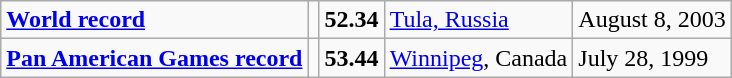<table class="wikitable">
<tr>
<td><strong><a href='#'>World record</a></strong></td>
<td></td>
<td><strong>52.34</strong></td>
<td><a href='#'>Tula, Russia</a></td>
<td>August 8, 2003</td>
</tr>
<tr>
<td><strong><a href='#'>Pan American Games record</a></strong></td>
<td></td>
<td><strong>53.44</strong></td>
<td><a href='#'>Winnipeg</a>, Canada</td>
<td>July 28, 1999</td>
</tr>
</table>
